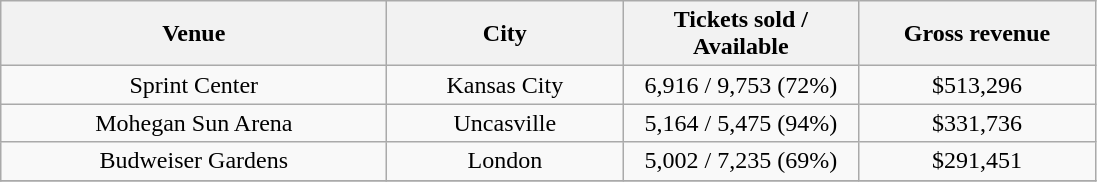<table class="wikitable" style="text-align:center">
<tr>
<th style="width:250px;">Venue</th>
<th style="width:150px;">City</th>
<th style="width:150px;">Tickets sold / Available</th>
<th style="width:150px;">Gross revenue</th>
</tr>
<tr>
<td>Sprint Center</td>
<td>Kansas City</td>
<td>6,916 / 9,753 (72%)</td>
<td>$513,296</td>
</tr>
<tr>
<td>Mohegan Sun Arena</td>
<td>Uncasville</td>
<td>5,164 / 5,475 (94%)</td>
<td>$331,736</td>
</tr>
<tr>
<td>Budweiser Gardens</td>
<td>London</td>
<td>5,002 / 7,235 (69%)</td>
<td>$291,451</td>
</tr>
<tr>
</tr>
</table>
